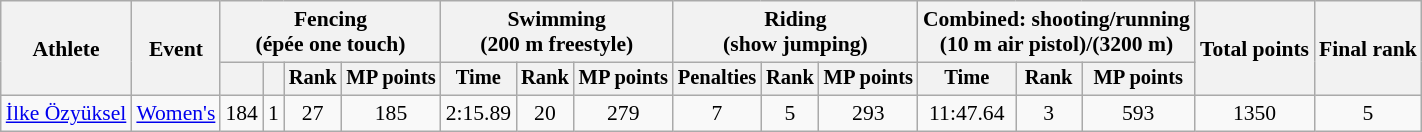<table class="wikitable" style="font-size:90%">
<tr>
<th rowspan="2">Athlete</th>
<th rowspan="2">Event</th>
<th colspan=4>Fencing<br><span>(épée one touch)</span></th>
<th colspan=3>Swimming<br><span>(200 m freestyle)</span></th>
<th colspan=3>Riding<br><span>(show jumping)</span></th>
<th colspan=3>Combined: shooting/running<br><span>(10 m air pistol)/(3200 m)</span></th>
<th rowspan=2>Total points</th>
<th rowspan=2>Final rank</th>
</tr>
<tr style="font-size:95%">
<th></th>
<th></th>
<th>Rank</th>
<th>MP points</th>
<th>Time</th>
<th>Rank</th>
<th>MP points</th>
<th>Penalties</th>
<th>Rank</th>
<th>MP points</th>
<th>Time</th>
<th>Rank</th>
<th>MP points</th>
</tr>
<tr align=center>
<td align=left><a href='#'>İlke Özyüksel</a></td>
<td align=left><a href='#'>Women's</a></td>
<td>184</td>
<td>1</td>
<td>27</td>
<td>185</td>
<td>2:15.89</td>
<td>20</td>
<td>279</td>
<td>7</td>
<td>5</td>
<td>293</td>
<td>11:47.64</td>
<td>3</td>
<td>593</td>
<td>1350</td>
<td>5</td>
</tr>
</table>
